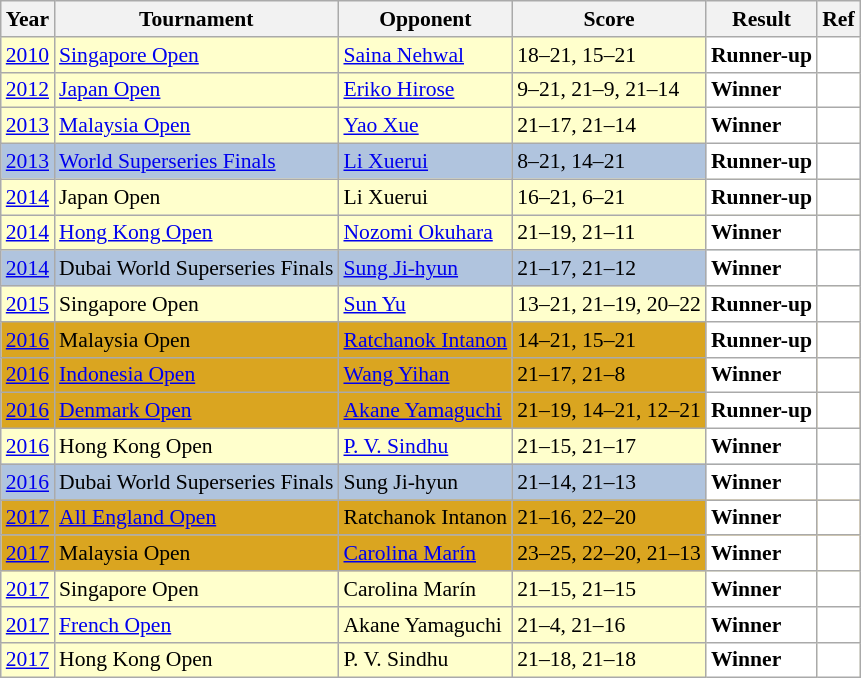<table class="sortable wikitable" style="font-size: 90%">
<tr>
<th>Year</th>
<th>Tournament</th>
<th>Opponent</th>
<th>Score</th>
<th>Result</th>
<th>Ref</th>
</tr>
<tr style="background:#FFFFCC">
<td align="center"><a href='#'>2010</a></td>
<td align="left"><a href='#'>Singapore Open</a></td>
<td align="left"> <a href='#'>Saina Nehwal</a></td>
<td align="left">18–21, 15–21</td>
<td style="text-align:left; background:white"> <strong>Runner-up</strong></td>
<td style="text-align:center; background:white"></td>
</tr>
<tr style="background:#FFFFCC">
<td align="center"><a href='#'>2012</a></td>
<td align="left"><a href='#'>Japan Open</a></td>
<td align="left"> <a href='#'>Eriko Hirose</a></td>
<td align="left">9–21, 21–9, 21–14</td>
<td style="text-align:left; background:white"> <strong>Winner</strong></td>
<td style="text-align:center; background:white"></td>
</tr>
<tr style="background:#FFFFCC">
<td align="center"><a href='#'>2013</a></td>
<td align="left"><a href='#'>Malaysia Open</a></td>
<td align="left"> <a href='#'>Yao Xue</a></td>
<td align="left">21–17, 21–14</td>
<td style="text-align:left; background:white"> <strong>Winner</strong></td>
<td style="text-align:center; background:white"></td>
</tr>
<tr style="background:#B0C4DE">
<td align="center"><a href='#'>2013</a></td>
<td align="left"><a href='#'>World Superseries Finals</a></td>
<td align="left"> <a href='#'>Li Xuerui</a></td>
<td align="left">8–21, 14–21</td>
<td style="text-align:left; background:white"> <strong>Runner-up</strong></td>
<td style="text-align:center; background:white"></td>
</tr>
<tr style="background:#FFFFCC">
<td align="center"><a href='#'>2014</a></td>
<td align="left">Japan Open</td>
<td align="left"> Li Xuerui</td>
<td align="left">16–21, 6–21</td>
<td style="text-align:left; background:white"> <strong>Runner-up</strong></td>
<td style="text-align:center; background:white"></td>
</tr>
<tr style="background:#FFFFCC">
<td align="center"><a href='#'>2014</a></td>
<td align="left"><a href='#'>Hong Kong Open</a></td>
<td align="left"> <a href='#'>Nozomi Okuhara</a></td>
<td align="left">21–19, 21–11</td>
<td style="text-align:left; background:white"> <strong>Winner</strong></td>
<td style="text-align:center; background:white"></td>
</tr>
<tr style="background:#B0C4DE">
<td align="center"><a href='#'>2014</a></td>
<td align="left">Dubai World Superseries Finals</td>
<td align="left"> <a href='#'>Sung Ji-hyun</a></td>
<td align="left">21–17, 21–12</td>
<td style="text-align:left; background:white"> <strong>Winner</strong></td>
<td style="text-align:center; background:white"></td>
</tr>
<tr style="background:#FFFFCC">
<td align="center"><a href='#'>2015</a></td>
<td align="left">Singapore Open</td>
<td align="left"> <a href='#'>Sun Yu</a></td>
<td align="left">13–21, 21–19, 20–22</td>
<td style="text-align:left; background:white"> <strong>Runner-up</strong></td>
<td style="text-align:center; background:white"></td>
</tr>
<tr style="background:#DAA520">
<td align="center"><a href='#'>2016</a></td>
<td align="left">Malaysia Open</td>
<td align="left"> <a href='#'>Ratchanok Intanon</a></td>
<td align="left">14–21, 15–21</td>
<td style="text-align:left; background:white"> <strong>Runner-up</strong></td>
<td style="text-align:center; background:white"></td>
</tr>
<tr style="background:#DAA520">
<td align="center"><a href='#'>2016</a></td>
<td align="left"><a href='#'>Indonesia Open</a></td>
<td align="left"> <a href='#'>Wang Yihan</a></td>
<td align="left">21–17, 21–8</td>
<td style="text-align:left; background:white"> <strong>Winner</strong></td>
<td style="text-align:center; background:white"></td>
</tr>
<tr style="background:#DAA520">
<td align="center"><a href='#'>2016</a></td>
<td align="left"><a href='#'>Denmark Open</a></td>
<td align="left"> <a href='#'>Akane Yamaguchi</a></td>
<td align="left">21–19, 14–21, 12–21</td>
<td style="text-align:left; background:white"> <strong>Runner-up</strong></td>
<td style="text-align:center; background:white"></td>
</tr>
<tr style="background:#FFFFCC">
<td align="center"><a href='#'>2016</a></td>
<td align="left">Hong Kong Open</td>
<td align="left"> <a href='#'>P. V. Sindhu</a></td>
<td align="left">21–15, 21–17</td>
<td style="text-align:left; background:white"> <strong>Winner</strong></td>
<td style="text-align:center; background:white"></td>
</tr>
<tr style="background:#B0C4DE">
<td align="center"><a href='#'>2016</a></td>
<td align="left">Dubai World Superseries Finals</td>
<td align="left"> Sung Ji-hyun</td>
<td align="left">21–14, 21–13</td>
<td style="text-align:left; background:white"> <strong>Winner</strong></td>
<td style="text-align:center; background:white"></td>
</tr>
<tr style="background:#DAA520">
<td align="center"><a href='#'>2017</a></td>
<td align="left"><a href='#'>All England Open</a></td>
<td align="left"> Ratchanok Intanon</td>
<td align="left">21–16, 22–20</td>
<td style="text-align:left; background:white"> <strong>Winner</strong></td>
<td style="text-align:center; background:white"></td>
</tr>
<tr style="background:#DAA520">
<td align="center"><a href='#'>2017</a></td>
<td align="left">Malaysia Open</td>
<td align="left"> <a href='#'>Carolina Marín</a></td>
<td align="left">23–25, 22–20, 21–13</td>
<td style="text-align:left; background:white"> <strong>Winner</strong></td>
<td style="text-align:center; background:white"></td>
</tr>
<tr style="background:#FFFFCC">
<td align="center"><a href='#'>2017</a></td>
<td align="left">Singapore Open</td>
<td align="left"> Carolina Marín</td>
<td align="left">21–15, 21–15</td>
<td style="text-align:left; background:white"> <strong>Winner</strong></td>
<td style="text-align:center; background:white"></td>
</tr>
<tr style="background:#FFFFCC">
<td align="center"><a href='#'>2017</a></td>
<td align="left"><a href='#'>French Open</a></td>
<td align="left"> Akane Yamaguchi</td>
<td align="left">21–4, 21–16</td>
<td style="text-align:left; background:white"> <strong>Winner</strong></td>
<td style="text-align:center; background:white"></td>
</tr>
<tr style="background:#FFFFCC">
<td align="center"><a href='#'>2017</a></td>
<td align="left">Hong Kong Open</td>
<td align="left"> P. V. Sindhu</td>
<td align="left">21–18, 21–18</td>
<td style="text-align:left; background:white"> <strong>Winner</strong></td>
<td style="text-align:center; background:white"></td>
</tr>
</table>
